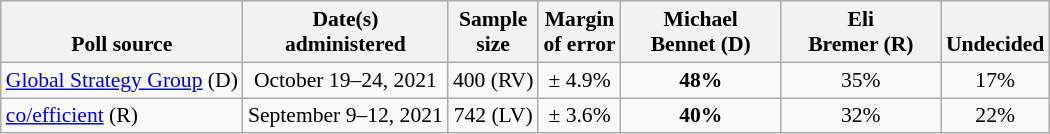<table class="wikitable" style="font-size:90%;text-align:center;">
<tr valign=bottom>
<th>Poll source</th>
<th>Date(s)<br>administered</th>
<th>Sample<br>size</th>
<th>Margin<br>of error</th>
<th style="width:100px;">Michael<br>Bennet (D)</th>
<th style="width:100px;">Eli<br>Bremer (R)</th>
<th>Undecided</th>
</tr>
<tr>
<td style="text-align:left;"><a href='#'>Global Strategy Group</a> (D)</td>
<td>October 19–24, 2021</td>
<td>400 (RV)</td>
<td>± 4.9%</td>
<td><strong>48%</strong></td>
<td>35%</td>
<td>17%</td>
</tr>
<tr>
<td style="text-align:left;"><a href='#'>co/efficient</a> (R)</td>
<td>September 9–12, 2021</td>
<td>742 (LV)</td>
<td>± 3.6%</td>
<td><strong>40%</strong></td>
<td>32%</td>
<td>22%</td>
</tr>
</table>
